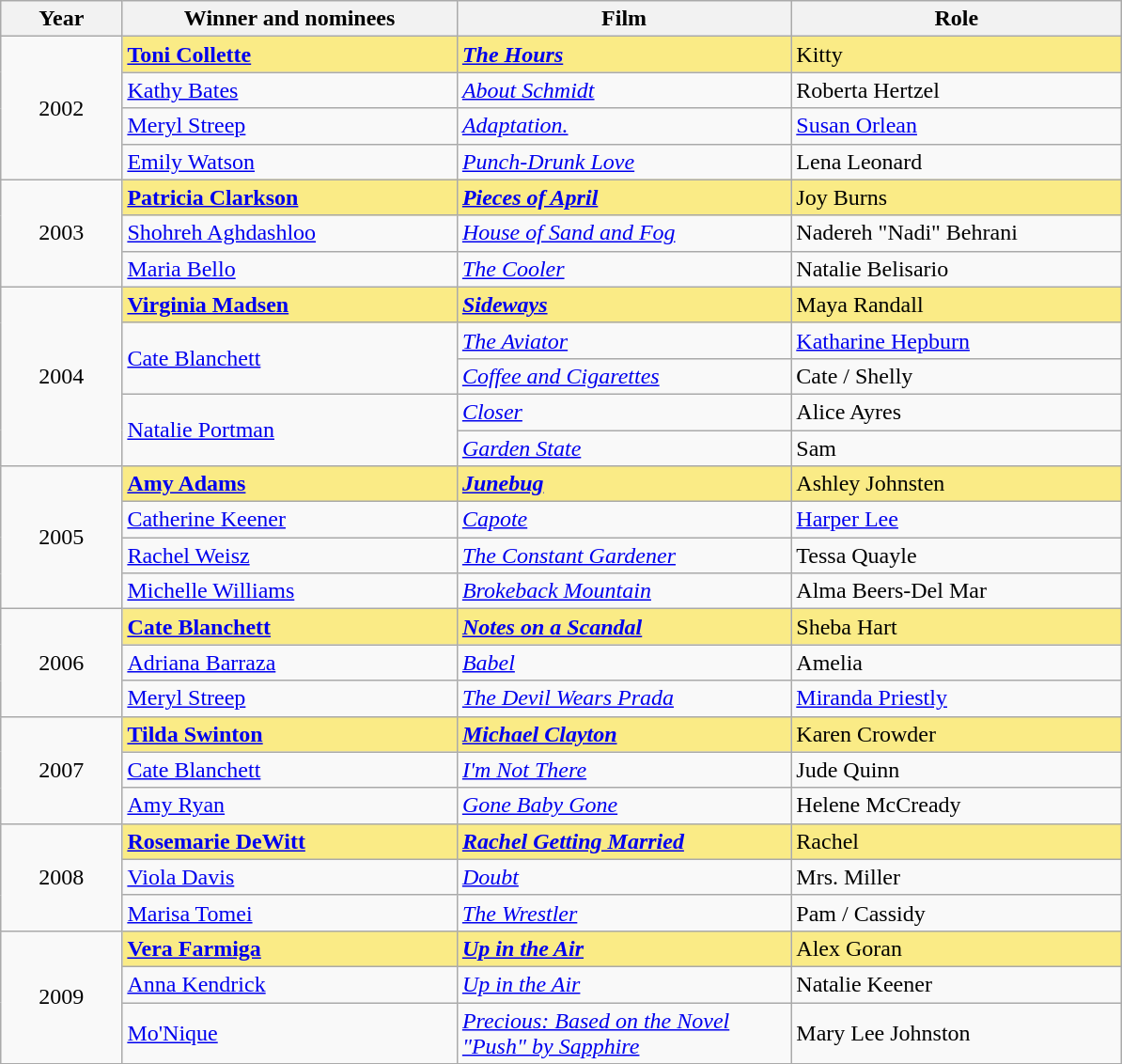<table class="wikitable" width="63%" cellpadding="5">
<tr>
<th width="100"><strong>Year</strong></th>
<th width="300"><strong>Winner and nominees</strong></th>
<th width="300"><strong>Film</strong></th>
<th width="300"><strong>Role</strong></th>
</tr>
<tr>
<td rowspan="4" style="text-align:center;">2002</td>
<td style="background:#FAEB86;"><strong><a href='#'>Toni Collette</a></strong></td>
<td style="background:#FAEB86;"><strong><em><a href='#'>The Hours</a></em></strong></td>
<td style="background:#FAEB86;">Kitty</td>
</tr>
<tr>
<td><a href='#'>Kathy Bates</a></td>
<td><em><a href='#'>About Schmidt</a></em></td>
<td>Roberta Hertzel</td>
</tr>
<tr>
<td><a href='#'>Meryl Streep</a></td>
<td><em><a href='#'>Adaptation.</a></em></td>
<td><a href='#'>Susan Orlean</a></td>
</tr>
<tr>
<td><a href='#'>Emily Watson</a></td>
<td><em><a href='#'>Punch-Drunk Love</a></em></td>
<td>Lena Leonard</td>
</tr>
<tr>
<td rowspan="3" style="text-align:center;">2003</td>
<td style="background:#FAEB86;"><strong><a href='#'>Patricia Clarkson</a></strong></td>
<td style="background:#FAEB86;"><strong><em><a href='#'>Pieces of April</a></em></strong></td>
<td style="background:#FAEB86;">Joy Burns</td>
</tr>
<tr>
<td><a href='#'>Shohreh Aghdashloo</a></td>
<td><em><a href='#'>House of Sand and Fog</a></em></td>
<td>Nadereh "Nadi" Behrani</td>
</tr>
<tr>
<td><a href='#'>Maria Bello</a></td>
<td><em><a href='#'>The Cooler</a></em></td>
<td>Natalie Belisario</td>
</tr>
<tr>
<td rowspan="5" style="text-align:center;">2004</td>
<td style="background:#FAEB86;"><strong><a href='#'>Virginia Madsen</a></strong></td>
<td style="background:#FAEB86;"><strong><em><a href='#'>Sideways</a></em></strong></td>
<td style="background:#FAEB86;">Maya Randall</td>
</tr>
<tr>
<td rowspan="2"><a href='#'>Cate Blanchett</a></td>
<td><em><a href='#'>The Aviator</a></em></td>
<td><a href='#'>Katharine Hepburn</a></td>
</tr>
<tr>
<td><em><a href='#'>Coffee and Cigarettes</a></em></td>
<td>Cate / Shelly</td>
</tr>
<tr>
<td rowspan="2"><a href='#'>Natalie Portman</a></td>
<td><em><a href='#'>Closer</a></em></td>
<td>Alice Ayres</td>
</tr>
<tr>
<td><em><a href='#'>Garden State</a></em></td>
<td>Sam</td>
</tr>
<tr>
<td rowspan="4" style="text-align:center;">2005</td>
<td style="background:#FAEB86;"><strong><a href='#'>Amy Adams</a></strong></td>
<td style="background:#FAEB86;"><strong><em><a href='#'>Junebug</a></em></strong></td>
<td style="background:#FAEB86;">Ashley Johnsten</td>
</tr>
<tr>
<td><a href='#'>Catherine Keener</a></td>
<td><em><a href='#'>Capote</a></em></td>
<td><a href='#'>Harper Lee</a></td>
</tr>
<tr>
<td><a href='#'>Rachel Weisz</a></td>
<td><em><a href='#'>The Constant Gardener</a></em></td>
<td>Tessa Quayle</td>
</tr>
<tr>
<td><a href='#'>Michelle Williams</a></td>
<td><em><a href='#'>Brokeback Mountain</a></em></td>
<td>Alma Beers-Del Mar</td>
</tr>
<tr>
<td rowspan="3" style="text-align:center;">2006</td>
<td style="background:#FAEB86;"><strong><a href='#'>Cate Blanchett</a></strong></td>
<td style="background:#FAEB86;"><strong><em><a href='#'>Notes on a Scandal</a></em></strong></td>
<td style="background:#FAEB86;">Sheba Hart</td>
</tr>
<tr>
<td><a href='#'>Adriana Barraza</a></td>
<td><em><a href='#'>Babel</a></em></td>
<td>Amelia</td>
</tr>
<tr>
<td><a href='#'>Meryl Streep</a></td>
<td><em><a href='#'>The Devil Wears Prada</a></em></td>
<td><a href='#'>Miranda Priestly</a></td>
</tr>
<tr>
<td rowspan="3" style="text-align:center;">2007</td>
<td style="background:#FAEB86;"><strong><a href='#'>Tilda Swinton</a></strong></td>
<td style="background:#FAEB86;"><strong><em><a href='#'>Michael Clayton</a></em></strong></td>
<td style="background:#FAEB86;">Karen Crowder</td>
</tr>
<tr>
<td><a href='#'>Cate Blanchett</a></td>
<td><em><a href='#'>I'm Not There</a></em></td>
<td>Jude Quinn</td>
</tr>
<tr>
<td><a href='#'>Amy Ryan</a></td>
<td><em><a href='#'>Gone Baby Gone</a></em></td>
<td>Helene McCready</td>
</tr>
<tr>
<td rowspan="3" style="text-align:center;">2008</td>
<td style="background:#FAEB86;"><strong><a href='#'>Rosemarie DeWitt</a></strong></td>
<td style="background:#FAEB86;"><strong><em><a href='#'>Rachel Getting Married</a></em></strong></td>
<td style="background:#FAEB86;">Rachel</td>
</tr>
<tr>
<td><a href='#'>Viola Davis</a></td>
<td><em><a href='#'>Doubt</a></em></td>
<td>Mrs. Miller</td>
</tr>
<tr>
<td><a href='#'>Marisa Tomei</a></td>
<td><em><a href='#'>The Wrestler</a></em></td>
<td>Pam / Cassidy</td>
</tr>
<tr>
<td rowspan="3" style="text-align:center;">2009</td>
<td style="background:#FAEB86;"><strong><a href='#'>Vera Farmiga</a></strong></td>
<td style="background:#FAEB86;"><strong><em><a href='#'>Up in the Air</a></em></strong></td>
<td style="background:#FAEB86;">Alex Goran</td>
</tr>
<tr>
<td><a href='#'>Anna Kendrick</a></td>
<td><em><a href='#'>Up in the Air</a></em></td>
<td>Natalie Keener</td>
</tr>
<tr>
<td><a href='#'>Mo'Nique</a></td>
<td><em><a href='#'>Precious: Based on the Novel "Push" by Sapphire</a></em></td>
<td>Mary Lee Johnston</td>
</tr>
<tr>
</tr>
</table>
